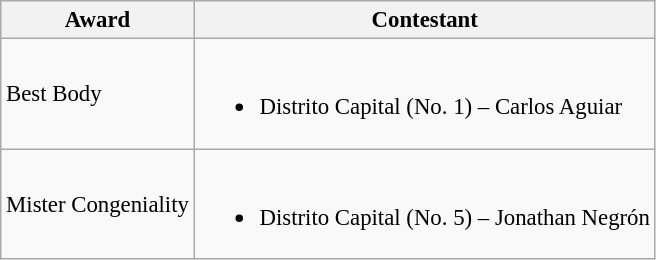<table class="wikitable sortable" style="font-size: 95%;">
<tr>
<th>Award</th>
<th>Contestant</th>
</tr>
<tr>
<td>Best Body</td>
<td><br><ul><li>Distrito Capital (No. 1) – Carlos Aguiar</li></ul></td>
</tr>
<tr>
<td>Mister Congeniality</td>
<td><br><ul><li>Distrito Capital (No. 5) – Jonathan Negrón</li></ul></td>
</tr>
</table>
